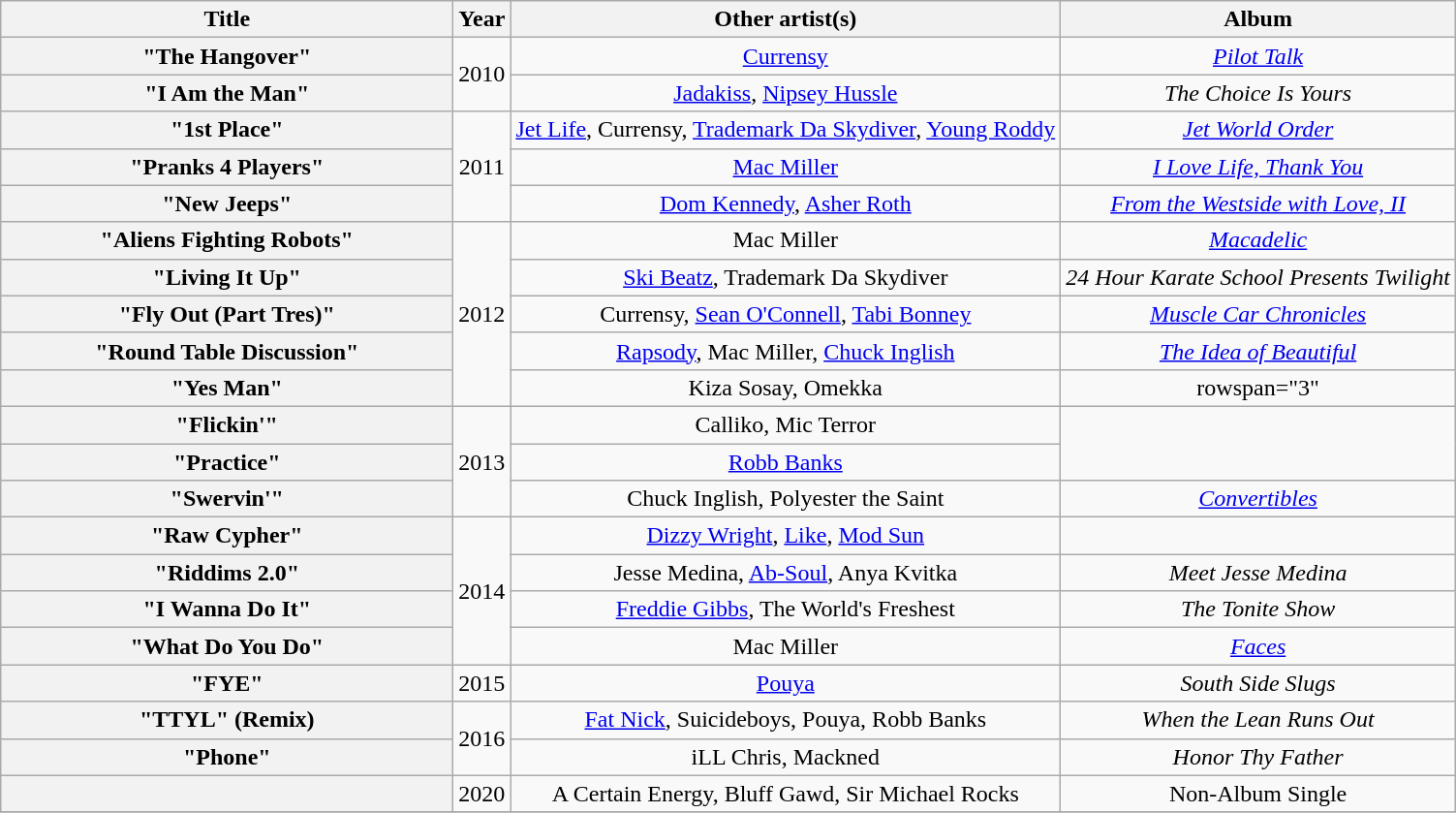<table class="wikitable plainrowheaders" style="text-align:center;">
<tr>
<th scope="col" style="width:19em;">Title</th>
<th scope="col">Year</th>
<th scope="col">Other artist(s)</th>
<th scope="col">Album</th>
</tr>
<tr>
<th scope="row">"The Hangover"</th>
<td rowspan="2">2010</td>
<td><a href='#'>Currensy</a></td>
<td><em><a href='#'>Pilot Talk</a></em></td>
</tr>
<tr>
<th scope="row">"I Am the Man"</th>
<td><a href='#'>Jadakiss</a>, <a href='#'>Nipsey Hussle</a></td>
<td><em>The Choice Is Yours</em></td>
</tr>
<tr>
<th scope="row">"1st Place"</th>
<td rowspan="3">2011</td>
<td><a href='#'>Jet Life</a>, Currensy, <a href='#'>Trademark Da Skydiver</a>, <a href='#'>Young Roddy</a></td>
<td><em><a href='#'>Jet World Order</a></em></td>
</tr>
<tr>
<th scope="row">"Pranks 4 Players"</th>
<td><a href='#'>Mac Miller</a></td>
<td><em><a href='#'>I Love Life, Thank You</a></em></td>
</tr>
<tr>
<th scope="row">"New Jeeps"</th>
<td><a href='#'>Dom Kennedy</a>, <a href='#'>Asher Roth</a></td>
<td><em><a href='#'>From the Westside with Love, II</a></em></td>
</tr>
<tr>
<th scope="row">"Aliens Fighting Robots"</th>
<td rowspan="5">2012</td>
<td>Mac Miller</td>
<td><em><a href='#'>Macadelic</a></em></td>
</tr>
<tr>
<th scope="row">"Living It Up"</th>
<td><a href='#'>Ski Beatz</a>, Trademark Da Skydiver</td>
<td><em>24 Hour Karate School Presents Twilight</em></td>
</tr>
<tr>
<th scope="row">"Fly Out (Part Tres)"</th>
<td>Currensy, <a href='#'>Sean O'Connell</a>, <a href='#'>Tabi Bonney</a></td>
<td><em><a href='#'>Muscle Car Chronicles</a></em></td>
</tr>
<tr>
<th scope="row">"Round Table Discussion"</th>
<td><a href='#'>Rapsody</a>, Mac Miller, <a href='#'>Chuck Inglish</a></td>
<td><em><a href='#'>The Idea of Beautiful</a></em></td>
</tr>
<tr>
<th scope="row">"Yes Man"</th>
<td>Kiza Sosay, Omekka</td>
<td>rowspan="3" </td>
</tr>
<tr>
<th scope="row">"Flickin'"</th>
<td rowspan="3">2013</td>
<td>Calliko, Mic Terror</td>
</tr>
<tr>
<th scope="row">"Practice"</th>
<td><a href='#'>Robb Banks</a></td>
</tr>
<tr>
<th scope="row">"Swervin'"</th>
<td>Chuck Inglish, Polyester the Saint</td>
<td><em><a href='#'>Convertibles</a></em></td>
</tr>
<tr>
<th scope="row">"Raw Cypher"</th>
<td rowspan="4">2014</td>
<td><a href='#'>Dizzy Wright</a>, <a href='#'>Like</a>, <a href='#'>Mod Sun</a></td>
<td></td>
</tr>
<tr>
<th scope="row">"Riddims 2.0"</th>
<td>Jesse Medina, <a href='#'>Ab-Soul</a>, Anya Kvitka</td>
<td><em>Meet Jesse Medina</em></td>
</tr>
<tr>
<th scope="row">"I Wanna Do It"</th>
<td><a href='#'>Freddie Gibbs</a>, The World's Freshest</td>
<td><em>The Tonite Show</em></td>
</tr>
<tr>
<th scope="row">"What Do You Do"</th>
<td>Mac Miller</td>
<td><em><a href='#'>Faces</a></em></td>
</tr>
<tr>
<th scope="row">"FYE"</th>
<td>2015</td>
<td><a href='#'>Pouya</a></td>
<td><em>South Side Slugs</em></td>
</tr>
<tr>
<th scope="row">"TTYL" (Remix)</th>
<td rowspan="2">2016</td>
<td><a href='#'>Fat Nick</a>, Suicideboys, Pouya, Robb Banks</td>
<td><em>When the Lean Runs Out</em></td>
</tr>
<tr>
<th scope="row">"Phone"</th>
<td>iLL Chris, Mackned</td>
<td><em>Honor Thy Father</em></td>
</tr>
<tr>
<th><br></th>
<td>2020</td>
<td>A Certain Energy, Bluff Gawd, Sir Michael Rocks</td>
<td>Non-Album Single</td>
</tr>
<tr>
</tr>
</table>
